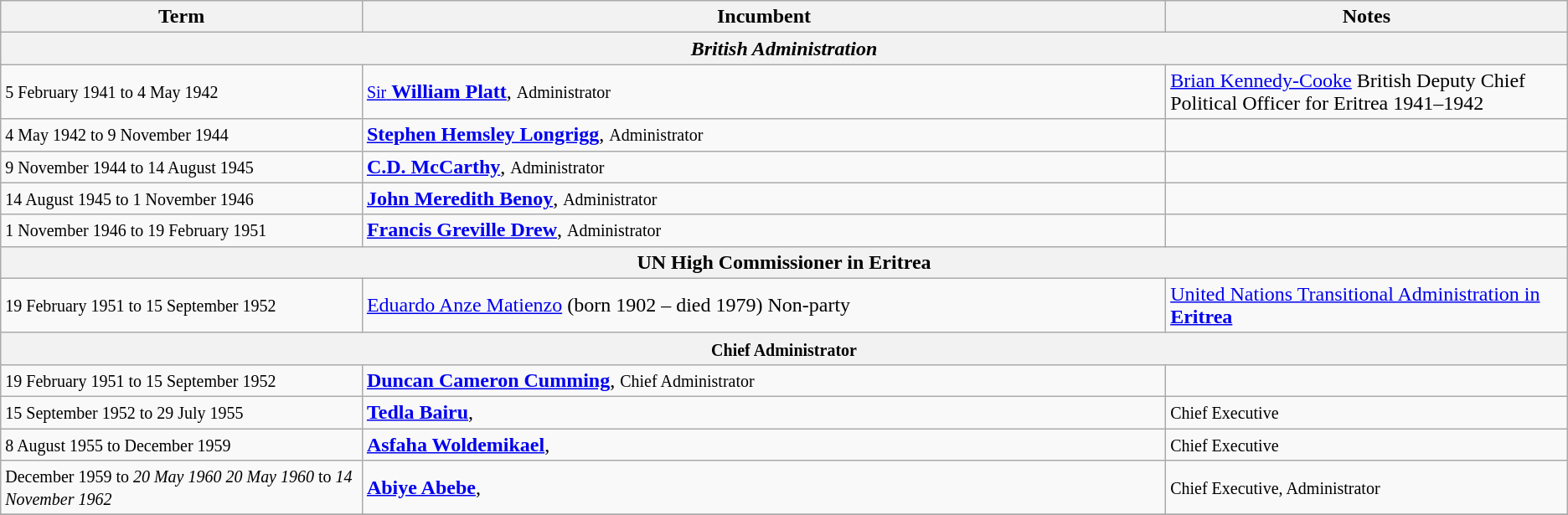<table class="wikitable">
<tr style="text-align:left">
<th width="18%">Term</th>
<th width="40%">Incumbent</th>
<th width="20%">Notes</th>
</tr>
<tr>
<th colspan="3"><em>British Administration</em></th>
</tr>
<tr>
<td><small>5 February 1941 to 4 May 1942</small></td>
<td><a href='#'><small>Sir</small> <strong>William Platt</strong></a>, <small>Administrator</small></td>
<td><a href='#'>Brian Kennedy-Cooke</a>  British Deputy Chief Political Officer for Eritrea 1941–1942</td>
</tr>
<tr>
<td><small>4 May 1942 to 9 November 1944</small></td>
<td><strong><a href='#'>Stephen Hemsley Longrigg</a></strong>, <small>Administrator</small></td>
<td></td>
</tr>
<tr>
<td><small>9 November 1944 to 14 August 1945</small></td>
<td><strong><a href='#'>C.D. McCarthy</a></strong>, <small>Administrator</small></td>
<td></td>
</tr>
<tr>
<td><small>14 August 1945 to 1 November 1946</small></td>
<td><strong><a href='#'>John Meredith Benoy</a></strong>, <small>Administrator</small></td>
<td></td>
</tr>
<tr>
<td><small>1 November 1946 to 19 February 1951</small></td>
<td><strong><a href='#'>Francis Greville Drew</a></strong>, <small>Administrator</small></td>
<td></td>
</tr>
<tr>
<th colspan="3">UN High Commissioner in <strong>Eritrea</strong></th>
</tr>
<tr>
<td><small>19 February 1951 to 15 September 1952</small></td>
<td><a href='#'>Eduardo Anze Matienzo</a>     (born 1902 – died 1979)  Non-party</td>
<td><a href='#'>United Nations Transitional Administration in  <strong>Eritrea</strong></a></td>
</tr>
<tr>
<th colspan="3"><small>Chief Administrator</small></th>
</tr>
<tr>
<td><small>19 February 1951 to 15 September 1952</small></td>
<td><strong><a href='#'>Duncan Cameron Cumming</a></strong>, <small>Chief Administrator</small></td>
<td></td>
</tr>
<tr>
<td><small>15 September 1952 to 29 July 1955</small></td>
<td><strong><a href='#'>Tedla Bairu</a></strong>,</td>
<td><small>Chief Executive</small></td>
</tr>
<tr>
<td><small>8 August 1955 to December 1959</small></td>
<td><strong><a href='#'>Asfaha Woldemikael</a></strong>,</td>
<td><small>Chief Executive</small></td>
</tr>
<tr>
<td><small>December 1959 to <em>20 May 1960</em> <em>20 May 1960</em> to <em>14 November 1962</em></small></td>
<td><strong><a href='#'>Abiye Abebe</a></strong>,</td>
<td><small>Chief Executive, Administrator</small></td>
</tr>
<tr style="vertical-align:top">
</tr>
</table>
